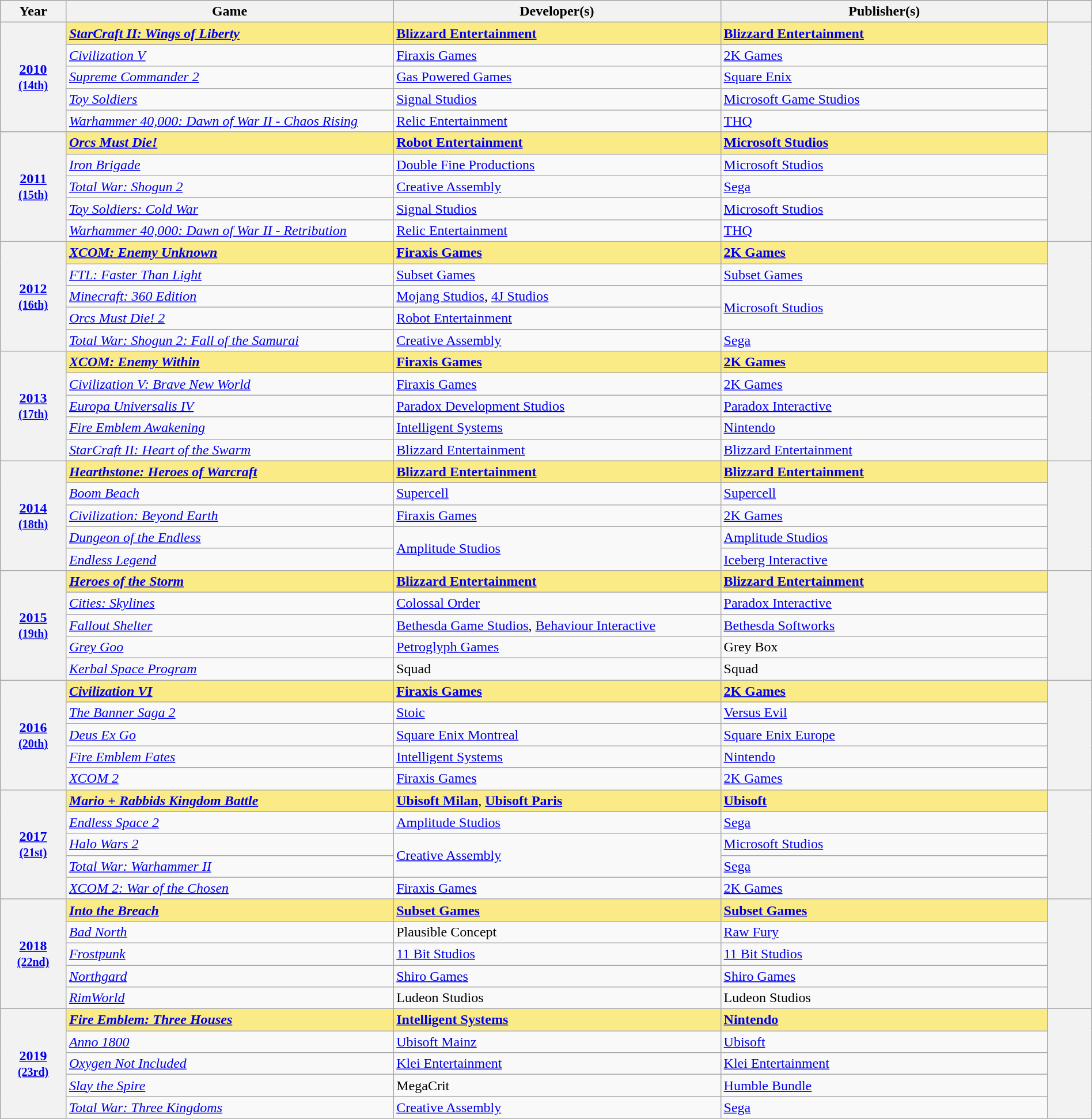<table class="wikitable sortable" style="width:100%;">
<tr style="background:#bebebe">
<th scope="col" style="width:6%;">Year</th>
<th scope="col" style="width:30%;">Game</th>
<th scope="col" style="width:30%;">Developer(s)</th>
<th scope="col" style="width:30%;">Publisher(s)</th>
<th scope="col" style="width:4%;" class="unsortable"></th>
</tr>
<tr>
<th scope="row" rowspan="5" style="text-align:center"><a href='#'>2010</a> <br><small><a href='#'>(14th)</a> </small></th>
<td style="background:#FAEB86"><strong><em><a href='#'>StarCraft II: Wings of Liberty</a></em></strong></td>
<td style="background:#FAEB86"><strong><a href='#'>Blizzard Entertainment</a></strong></td>
<td style="background:#FAEB86"><strong><a href='#'>Blizzard Entertainment</a></strong></td>
<th scope="row" rowspan="5" style="text-align;center;"></th>
</tr>
<tr>
<td><em><a href='#'>Civilization V</a></em></td>
<td><a href='#'>Firaxis Games</a></td>
<td><a href='#'>2K Games</a></td>
</tr>
<tr>
<td><em><a href='#'>Supreme Commander 2</a></em></td>
<td><a href='#'>Gas Powered Games</a></td>
<td><a href='#'>Square Enix</a></td>
</tr>
<tr>
<td><em><a href='#'>Toy Soldiers</a></em></td>
<td><a href='#'>Signal Studios</a></td>
<td><a href='#'>Microsoft Game Studios</a></td>
</tr>
<tr>
<td><em><a href='#'>Warhammer 40,000: Dawn of War II - Chaos Rising</a></em></td>
<td><a href='#'>Relic Entertainment</a></td>
<td><a href='#'>THQ</a></td>
</tr>
<tr>
<th scope="row" rowspan="5" style="text-align:center"><a href='#'>2011</a> <br><small><a href='#'>(15th)</a> </small></th>
<td style="background:#FAEB86"><strong><em><a href='#'>Orcs Must Die!</a></em></strong></td>
<td style="background:#FAEB86"><strong><a href='#'>Robot Entertainment</a></strong></td>
<td style="background:#FAEB86"><strong><a href='#'>Microsoft Studios</a></strong></td>
<th scope="row" rowspan="5" style="text-align;center;"></th>
</tr>
<tr>
<td><em><a href='#'>Iron Brigade</a></em></td>
<td><a href='#'>Double Fine Productions</a></td>
<td><a href='#'>Microsoft Studios</a></td>
</tr>
<tr>
<td><em><a href='#'>Total War: Shogun 2</a></em></td>
<td><a href='#'>Creative Assembly</a></td>
<td><a href='#'>Sega</a></td>
</tr>
<tr>
<td><em><a href='#'>Toy Soldiers: Cold War</a></em></td>
<td><a href='#'>Signal Studios</a></td>
<td><a href='#'>Microsoft Studios</a></td>
</tr>
<tr>
<td><em><a href='#'>Warhammer 40,000: Dawn of War II - Retribution</a></em></td>
<td><a href='#'>Relic Entertainment</a></td>
<td><a href='#'>THQ</a></td>
</tr>
<tr>
<th scope="row" rowspan="5" style="text-align:center"><a href='#'>2012</a> <br><small><a href='#'>(16th)</a> </small></th>
<td style="background:#FAEB86"><strong><em><a href='#'>XCOM: Enemy Unknown</a></em></strong></td>
<td style="background:#FAEB86"><strong><a href='#'>Firaxis Games</a></strong></td>
<td style="background:#FAEB86"><strong><a href='#'>2K Games</a></strong></td>
<th scope="row" rowspan="5" style="text-align;center;"></th>
</tr>
<tr>
<td><em><a href='#'>FTL: Faster Than Light</a></em></td>
<td><a href='#'>Subset Games</a></td>
<td><a href='#'>Subset Games</a></td>
</tr>
<tr>
<td><em><a href='#'>Minecraft: 360 Edition</a></em></td>
<td><a href='#'>Mojang Studios</a>, <a href='#'>4J Studios</a></td>
<td rowspan=2><a href='#'>Microsoft Studios</a></td>
</tr>
<tr>
<td><em><a href='#'>Orcs Must Die! 2</a></em></td>
<td><a href='#'>Robot Entertainment</a></td>
</tr>
<tr>
<td><em><a href='#'>Total War: Shogun 2: Fall of the Samurai</a></em></td>
<td><a href='#'>Creative Assembly</a></td>
<td><a href='#'>Sega</a></td>
</tr>
<tr>
<th scope="row" rowspan="5" style="text-align:center"><a href='#'>2013</a> <br><small><a href='#'>(17th)</a> </small></th>
<td style="background:#FAEB86"><strong><em><a href='#'>XCOM: Enemy Within</a></em></strong></td>
<td style="background:#FAEB86"><strong><a href='#'>Firaxis Games</a></strong></td>
<td style="background:#FAEB86"><strong><a href='#'>2K Games</a></strong></td>
<th scope="row" rowspan="5" style="text-align;center;"></th>
</tr>
<tr>
<td><em><a href='#'>Civilization V: Brave New World</a></em></td>
<td><a href='#'>Firaxis Games</a></td>
<td><a href='#'>2K Games</a></td>
</tr>
<tr>
<td><em><a href='#'>Europa Universalis IV</a></em></td>
<td><a href='#'>Paradox Development Studios</a></td>
<td><a href='#'>Paradox Interactive</a></td>
</tr>
<tr>
<td><em><a href='#'>Fire Emblem Awakening</a></em></td>
<td><a href='#'>Intelligent Systems</a></td>
<td><a href='#'>Nintendo</a></td>
</tr>
<tr>
<td><em><a href='#'>StarCraft II: Heart of the Swarm</a></em></td>
<td><a href='#'>Blizzard Entertainment</a></td>
<td><a href='#'>Blizzard Entertainment</a></td>
</tr>
<tr>
<th scope="row" rowspan="5" style="text-align:center"><a href='#'>2014</a> <br><small><a href='#'>(18th)</a> </small></th>
<td style="background:#FAEB86"><strong><em><a href='#'>Hearthstone: Heroes of Warcraft</a></em></strong></td>
<td style="background:#FAEB86"><strong><a href='#'>Blizzard Entertainment</a></strong></td>
<td style="background:#FAEB86"><strong><a href='#'>Blizzard Entertainment</a></strong></td>
<th scope="row" rowspan="5" style="text-align;center;"></th>
</tr>
<tr>
<td><em><a href='#'>Boom Beach</a></em></td>
<td><a href='#'>Supercell</a></td>
<td><a href='#'>Supercell</a></td>
</tr>
<tr>
<td><em><a href='#'>Civilization: Beyond Earth</a></em></td>
<td><a href='#'>Firaxis Games</a></td>
<td><a href='#'>2K Games</a></td>
</tr>
<tr>
<td><em><a href='#'>Dungeon of the Endless</a></em></td>
<td rowspan=2><a href='#'>Amplitude Studios</a></td>
<td><a href='#'>Amplitude Studios</a></td>
</tr>
<tr>
<td><em><a href='#'>Endless Legend</a></em></td>
<td><a href='#'>Iceberg Interactive</a></td>
</tr>
<tr>
<th scope="row" rowspan="5" style="text-align:center"><a href='#'>2015</a> <br><small><a href='#'>(19th)</a> </small></th>
<td style="background:#FAEB86"><strong><em><a href='#'>Heroes of the Storm</a></em></strong></td>
<td style="background:#FAEB86"><strong><a href='#'>Blizzard Entertainment</a></strong></td>
<td style="background:#FAEB86"><strong><a href='#'>Blizzard Entertainment</a></strong></td>
<th scope="row" rowspan="5" style="text-align;center;"></th>
</tr>
<tr>
<td><em><a href='#'>Cities: Skylines</a></em></td>
<td><a href='#'>Colossal Order</a></td>
<td><a href='#'>Paradox Interactive</a></td>
</tr>
<tr>
<td><em><a href='#'>Fallout Shelter</a></em></td>
<td><a href='#'>Bethesda Game Studios</a>, <a href='#'>Behaviour Interactive</a></td>
<td><a href='#'>Bethesda Softworks</a></td>
</tr>
<tr>
<td><em><a href='#'>Grey Goo</a></em></td>
<td><a href='#'>Petroglyph Games</a></td>
<td>Grey Box</td>
</tr>
<tr>
<td><em><a href='#'>Kerbal Space Program</a></em></td>
<td>Squad</td>
<td>Squad</td>
</tr>
<tr>
<th scope="row" rowspan="5" style="text-align:center"><a href='#'>2016</a> <br><small><a href='#'>(20th)</a> </small></th>
<td style="background:#FAEB86"><strong><em><a href='#'>Civilization VI</a></em></strong></td>
<td style="background:#FAEB86"><strong><a href='#'>Firaxis Games</a></strong></td>
<td style="background:#FAEB86"><strong><a href='#'>2K Games</a></strong></td>
<th scope="row" rowspan="5" style="text-align;center;"></th>
</tr>
<tr>
<td><em><a href='#'>The Banner Saga 2</a></em></td>
<td><a href='#'>Stoic</a></td>
<td><a href='#'>Versus Evil</a></td>
</tr>
<tr>
<td><em><a href='#'>Deus Ex Go</a></em></td>
<td><a href='#'>Square Enix Montreal</a></td>
<td><a href='#'>Square Enix Europe</a></td>
</tr>
<tr>
<td><em><a href='#'>Fire Emblem Fates</a></em></td>
<td><a href='#'>Intelligent Systems</a></td>
<td><a href='#'>Nintendo</a></td>
</tr>
<tr>
<td><em><a href='#'>XCOM 2</a></em></td>
<td><a href='#'>Firaxis Games</a></td>
<td><a href='#'>2K Games</a></td>
</tr>
<tr>
<th scope="row" rowspan="5" style="text-align:center"><a href='#'>2017</a> <br><small><a href='#'>(21st)</a> </small></th>
<td style="background:#FAEB86"><strong><em><a href='#'>Mario + Rabbids Kingdom Battle</a></em></strong></td>
<td style="background:#FAEB86"><strong><a href='#'>Ubisoft Milan</a></strong>, <strong><a href='#'>Ubisoft Paris</a></strong></td>
<td style="background:#FAEB86"><strong><a href='#'>Ubisoft</a></strong></td>
<th scope="row" rowspan="5" style="text-align;center;"></th>
</tr>
<tr>
<td><em><a href='#'>Endless Space 2</a></em></td>
<td><a href='#'>Amplitude Studios</a></td>
<td><a href='#'>Sega</a></td>
</tr>
<tr>
<td><em><a href='#'>Halo Wars 2</a></em></td>
<td rowspan=2><a href='#'>Creative Assembly</a></td>
<td><a href='#'>Microsoft Studios</a></td>
</tr>
<tr>
<td><em><a href='#'>Total War: Warhammer II</a></em></td>
<td><a href='#'>Sega</a></td>
</tr>
<tr>
<td><em><a href='#'>XCOM 2: War of the Chosen</a></em></td>
<td><a href='#'>Firaxis Games</a></td>
<td><a href='#'>2K Games</a></td>
</tr>
<tr>
<th scope="row" rowspan="5" style="text-align:center"><a href='#'>2018</a> <br><small><a href='#'>(22nd)</a> </small></th>
<td style="background:#FAEB86"><strong><em><a href='#'>Into the Breach</a></em></strong></td>
<td style="background:#FAEB86"><strong><a href='#'>Subset Games</a></strong></td>
<td style="background:#FAEB86"><strong><a href='#'>Subset Games</a></strong></td>
<th scope="row" rowspan="5" style="text-align;center;"></th>
</tr>
<tr>
<td><em><a href='#'>Bad North</a></em></td>
<td>Plausible Concept</td>
<td><a href='#'>Raw Fury</a></td>
</tr>
<tr>
<td><em><a href='#'>Frostpunk</a></em></td>
<td><a href='#'>11 Bit Studios</a></td>
<td><a href='#'>11 Bit Studios</a></td>
</tr>
<tr>
<td><em><a href='#'>Northgard</a></em></td>
<td><a href='#'>Shiro Games</a></td>
<td><a href='#'>Shiro Games</a></td>
</tr>
<tr>
<td><em><a href='#'>RimWorld</a></em></td>
<td>Ludeon Studios</td>
<td>Ludeon Studios</td>
</tr>
<tr>
<th scope="row" rowspan="5" style="text-align:center"><a href='#'>2019</a> <br><small><a href='#'>(23rd)</a> </small></th>
<td style="background:#FAEB86"><strong><em><a href='#'>Fire Emblem: Three Houses</a></em></strong></td>
<td style="background:#FAEB86"><strong><a href='#'>Intelligent Systems</a></strong></td>
<td style="background:#FAEB86"><strong><a href='#'>Nintendo</a></strong></td>
<th scope="row" rowspan="5" style="text-align;center;"></th>
</tr>
<tr>
<td><em><a href='#'>Anno 1800</a></em></td>
<td><a href='#'>Ubisoft Mainz</a></td>
<td><a href='#'>Ubisoft</a></td>
</tr>
<tr>
<td><em><a href='#'>Oxygen Not Included</a></em></td>
<td><a href='#'>Klei Entertainment</a></td>
<td><a href='#'>Klei Entertainment</a></td>
</tr>
<tr>
<td><em><a href='#'>Slay the Spire</a></em></td>
<td>MegaCrit</td>
<td><a href='#'>Humble Bundle</a></td>
</tr>
<tr>
<td><em><a href='#'>Total War: Three Kingdoms</a></em></td>
<td><a href='#'>Creative Assembly</a></td>
<td><a href='#'>Sega</a></td>
</tr>
</table>
